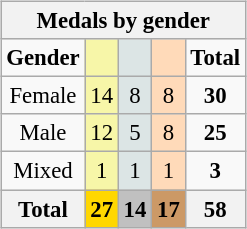<table class="wikitable" style="font-size:95%; float:right;">
<tr style="background:#efefef;">
<th colspan=7>Medals by gender</th>
</tr>
<tr align=center>
<td><strong>Gender</strong></td>
<td style="background:#f7f6a8;"></td>
<td style="background:#dce5e5;"></td>
<td style="background:#ffdab9;"></td>
<td><strong>Total</strong></td>
</tr>
<tr align=center>
<td>Female</td>
<td bgcolor=F7F6A8>14</td>
<td bgcolor=DCE5E5>8</td>
<td bgcolor=FFDAB9>8</td>
<td><strong>30</strong></td>
</tr>
<tr align=center>
<td>Male</td>
<td bgcolor=F7F6A8>12</td>
<td bgcolor=DCE5E5>5</td>
<td bgcolor=FFDAB9>8</td>
<td><strong>25</strong></td>
</tr>
<tr align=center>
<td>Mixed</td>
<td bgcolor=F7F6A8>1</td>
<td bgcolor=DCE5E5>1</td>
<td bgcolor=FFDAB9>1</td>
<td><strong>3</strong></td>
</tr>
<tr align=center>
<th>Total</th>
<th style=background:gold>27</th>
<th style=background:silver>14</th>
<th style=background:#c96>17</th>
<th>58</th>
</tr>
</table>
